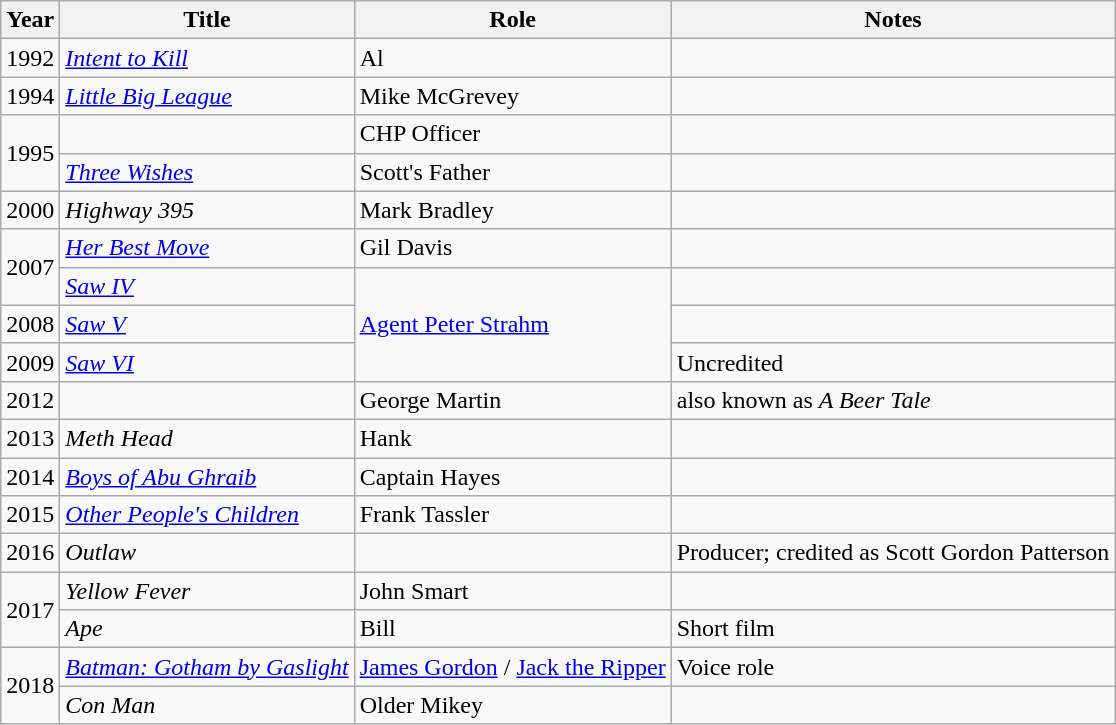<table class="wikitable sortable">
<tr>
<th scope="col">Year</th>
<th scope="col">Title</th>
<th scope="col">Role</th>
<th scope="col" class="unsortable">Notes</th>
</tr>
<tr>
<td>1992</td>
<td><em><a href='#'>Intent to Kill</a></em></td>
<td>Al</td>
<td></td>
</tr>
<tr>
<td>1994</td>
<td><em><a href='#'>Little Big League</a></em></td>
<td>Mike McGrevey</td>
<td></td>
</tr>
<tr>
<td rowspan="2">1995</td>
<td><em></em></td>
<td>CHP Officer</td>
<td></td>
</tr>
<tr>
<td><em><a href='#'>Three Wishes</a></em></td>
<td>Scott's Father</td>
<td></td>
</tr>
<tr>
<td>2000</td>
<td><em>Highway 395</em></td>
<td>Mark Bradley</td>
<td></td>
</tr>
<tr>
<td rowspan="2">2007</td>
<td><em><a href='#'>Her Best Move</a></em></td>
<td>Gil Davis</td>
<td></td>
</tr>
<tr>
<td><em><a href='#'>Saw IV</a></em></td>
<td rowspan="3"><a href='#'>Agent Peter Strahm</a></td>
<td></td>
</tr>
<tr>
<td>2008</td>
<td><em><a href='#'>Saw V</a></em></td>
<td></td>
</tr>
<tr>
<td>2009</td>
<td><em><a href='#'>Saw VI</a></em></td>
<td>Uncredited</td>
</tr>
<tr>
<td>2012</td>
<td><em></em></td>
<td>George Martin</td>
<td>also known as <em>A Beer Tale</em></td>
</tr>
<tr>
<td>2013</td>
<td><em>Meth Head</em></td>
<td>Hank</td>
<td></td>
</tr>
<tr>
<td>2014</td>
<td><em><a href='#'>Boys of Abu Ghraib</a></em></td>
<td>Captain Hayes</td>
<td></td>
</tr>
<tr>
<td>2015</td>
<td><em><a href='#'>Other People's Children</a></em></td>
<td>Frank Tassler</td>
<td></td>
</tr>
<tr>
<td>2016</td>
<td><em>Outlaw</em></td>
<td></td>
<td>Producer; credited as Scott Gordon Patterson</td>
</tr>
<tr>
<td rowspan="2">2017</td>
<td><em>Yellow Fever</em></td>
<td>John Smart</td>
<td></td>
</tr>
<tr>
<td><em>Ape</em></td>
<td>Bill</td>
<td>Short film</td>
</tr>
<tr>
<td rowspan="2">2018</td>
<td><em><a href='#'>Batman: Gotham by Gaslight</a></em></td>
<td><a href='#'>James Gordon</a> / <a href='#'>Jack the Ripper</a></td>
<td>Voice role</td>
</tr>
<tr>
<td><em>Con Man</em></td>
<td>Older Mikey</td>
<td></td>
</tr>
</table>
